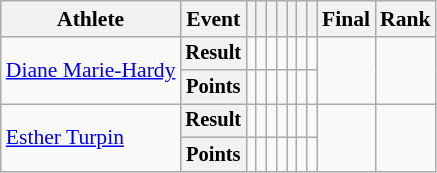<table class="wikitable" style="font-size:90%">
<tr>
<th>Athlete</th>
<th>Event</th>
<th></th>
<th></th>
<th></th>
<th></th>
<th></th>
<th></th>
<th></th>
<th>Final</th>
<th>Rank</th>
</tr>
<tr align=center>
<td rowspan=2 align=left><a href='#'>Diane Marie-Hardy</a></td>
<th style="font-size:95%">Result</th>
<td></td>
<td></td>
<td></td>
<td></td>
<td></td>
<td></td>
<td></td>
<td rowspan=2></td>
<td rowspan=2></td>
</tr>
<tr align=center>
<th style="font-size:95%">Points</th>
<td></td>
<td></td>
<td></td>
<td></td>
<td></td>
<td></td>
<td></td>
</tr>
<tr align=center>
<td rowspan=2 align=left><a href='#'>Esther Turpin</a></td>
<th style="font-size:95%">Result</th>
<td></td>
<td></td>
<td></td>
<td></td>
<td></td>
<td></td>
<td></td>
<td rowspan=2></td>
<td rowspan=2></td>
</tr>
<tr align=center>
<th style="font-size:95%">Points</th>
<td></td>
<td></td>
<td></td>
<td></td>
<td></td>
<td></td>
<td></td>
</tr>
</table>
